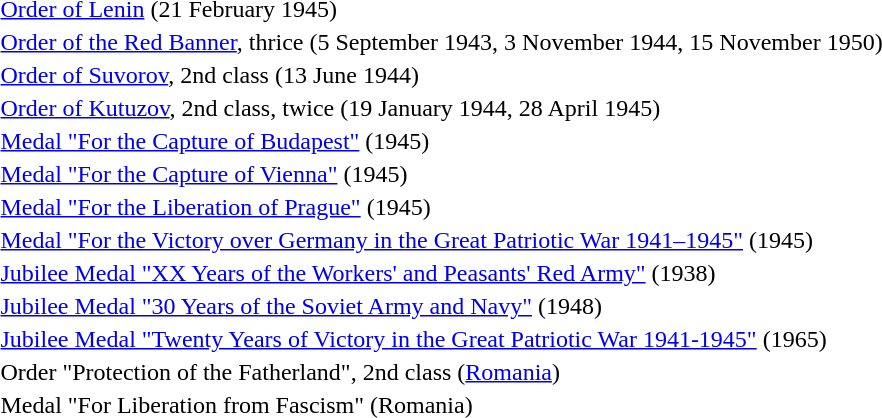<table>
<tr>
<td></td>
<td><a href='#'>Order of Lenin</a> (21 February 1945)</td>
</tr>
<tr>
<td></td>
<td><a href='#'>Order of the Red Banner</a>, thrice (5 September 1943, 3 November 1944, 15 November 1950)</td>
</tr>
<tr>
<td></td>
<td><a href='#'>Order of Suvorov</a>, 2nd class (13 June 1944)</td>
</tr>
<tr>
<td></td>
<td><a href='#'>Order of Kutuzov</a>, 2nd class, twice (19 January 1944, 28 April 1945)</td>
</tr>
<tr>
<td></td>
<td><a href='#'>Medal "For the Capture of Budapest"</a> (1945)</td>
</tr>
<tr>
<td></td>
<td><a href='#'>Medal "For the Capture of Vienna"</a> (1945)</td>
</tr>
<tr>
<td></td>
<td><a href='#'>Medal "For the Liberation of Prague"</a> (1945)</td>
</tr>
<tr>
<td></td>
<td><a href='#'>Medal "For the Victory over Germany in the Great Patriotic War 1941–1945"</a> (1945)</td>
</tr>
<tr>
<td></td>
<td><a href='#'>Jubilee Medal "XX Years of the Workers' and Peasants' Red Army"</a> (1938)</td>
</tr>
<tr>
<td></td>
<td><a href='#'>Jubilee Medal "30 Years of the Soviet Army and Navy"</a> (1948)</td>
</tr>
<tr>
<td></td>
<td><a href='#'>Jubilee Medal "Twenty Years of Victory in the Great Patriotic War 1941-1945"</a> (1965)</td>
</tr>
<tr>
<td></td>
<td>Order "Protection of the Fatherland", 2nd class (<a href='#'>Romania</a>)</td>
</tr>
<tr>
<td></td>
<td>Medal "For Liberation from Fascism" (Romania)</td>
</tr>
<tr>
</tr>
</table>
